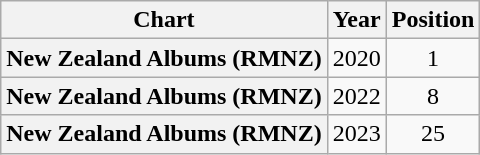<table class="wikitable sortable plainrowheaders" style="text-align:center">
<tr>
<th scope="col">Chart</th>
<th scope="col">Year</th>
<th scope="col">Position</th>
</tr>
<tr>
<th scope="row">New Zealand Albums (RMNZ)</th>
<td>2020</td>
<td>1</td>
</tr>
<tr>
<th scope="row">New Zealand Albums (RMNZ)</th>
<td>2022</td>
<td>8</td>
</tr>
<tr>
<th scope="row">New Zealand Albums (RMNZ)</th>
<td>2023</td>
<td>25</td>
</tr>
</table>
